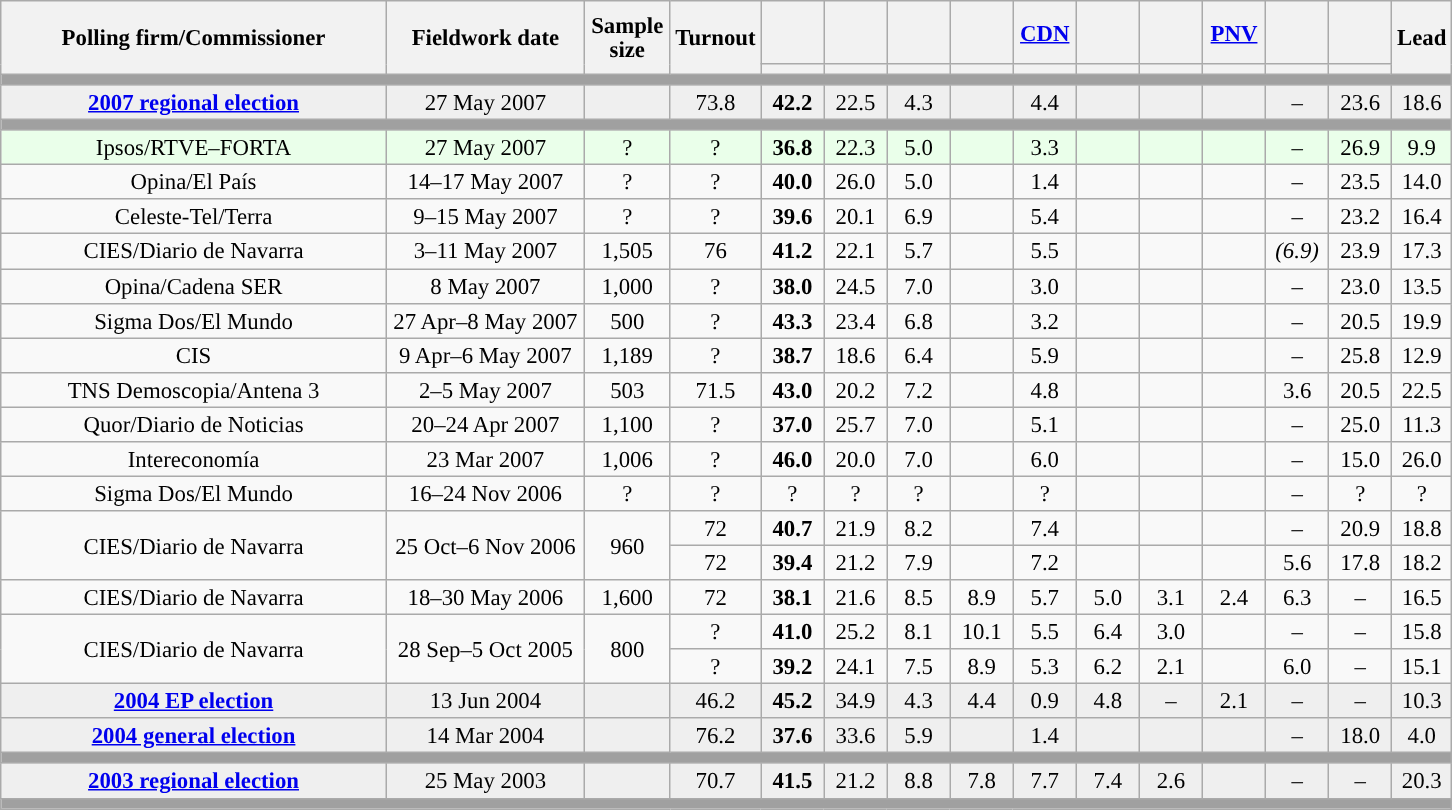<table class="wikitable collapsible collapsed" style="text-align:center; font-size:95%; line-height:16px;">
<tr style="height:42px;">
<th style="width:250px;" rowspan="2">Polling firm/Commissioner</th>
<th style="width:125px;" rowspan="2">Fieldwork date</th>
<th style="width:50px;" rowspan="2">Sample size</th>
<th style="width:45px;" rowspan="2">Turnout</th>
<th style="width:35px;"></th>
<th style="width:35px;"></th>
<th style="width:35px;"></th>
<th style="width:35px;"></th>
<th style="width:35px;"><a href='#'>CDN</a></th>
<th style="width:35px;"></th>
<th style="width:35px;"></th>
<th style="width:35px;"><a href='#'>PNV</a></th>
<th style="width:35px;"><br></th>
<th style="width:35px;"></th>
<th style="width:30px;" rowspan="2">Lead</th>
</tr>
<tr>
<th style="color:inherit;background:"></th>
<th style="color:inherit;background:"></th>
<th style="color:inherit;background:"></th>
<th style="color:inherit;background:"></th>
<th style="color:inherit;background:"></th>
<th style="color:inherit;background:"></th>
<th style="color:inherit;background:"></th>
<th style="color:inherit;background:"></th>
<th style="color:inherit;background:"></th>
<th style="color:inherit;background:"></th>
</tr>
<tr>
<td colspan="15" style="background:#A0A0A0"></td>
</tr>
<tr style="background:#EFEFEF;">
<td><strong><a href='#'>2007 regional election</a></strong></td>
<td>27 May 2007</td>
<td></td>
<td>73.8</td>
<td><strong>42.2</strong><br></td>
<td>22.5<br></td>
<td>4.3<br></td>
<td></td>
<td>4.4<br></td>
<td></td>
<td></td>
<td></td>
<td>–</td>
<td>23.6<br></td>
<td style="background:">18.6</td>
</tr>
<tr>
<td colspan="15" style="background:#A0A0A0"></td>
</tr>
<tr style="background:#EAFFEA;">
<td>Ipsos/RTVE–FORTA</td>
<td>27 May 2007</td>
<td>?</td>
<td>?</td>
<td><strong>36.8</strong><br></td>
<td>22.3<br></td>
<td>5.0<br></td>
<td></td>
<td>3.3<br></td>
<td></td>
<td></td>
<td></td>
<td>–</td>
<td>26.9<br></td>
<td style="background:">9.9</td>
</tr>
<tr>
<td>Opina/El País</td>
<td>14–17 May 2007</td>
<td>?</td>
<td>?</td>
<td><strong>40.0</strong><br></td>
<td>26.0<br></td>
<td>5.0<br></td>
<td></td>
<td>1.4<br></td>
<td></td>
<td></td>
<td></td>
<td>–</td>
<td>23.5<br></td>
<td style="background:">14.0</td>
</tr>
<tr>
<td>Celeste-Tel/Terra</td>
<td>9–15 May 2007</td>
<td>?</td>
<td>?</td>
<td><strong>39.6</strong><br></td>
<td>20.1<br></td>
<td>6.9<br></td>
<td></td>
<td>5.4<br></td>
<td></td>
<td></td>
<td></td>
<td>–</td>
<td>23.2<br></td>
<td style="background:">16.4</td>
</tr>
<tr>
<td>CIES/Diario de Navarra</td>
<td>3–11 May 2007</td>
<td>1,505</td>
<td>76</td>
<td><strong>41.2</strong><br></td>
<td>22.1<br></td>
<td>5.7<br></td>
<td></td>
<td>5.5<br></td>
<td></td>
<td></td>
<td></td>
<td><em>(6.9)</em></td>
<td>23.9<br></td>
<td style="background:">17.3</td>
</tr>
<tr>
<td>Opina/Cadena SER</td>
<td>8 May 2007</td>
<td>1,000</td>
<td>?</td>
<td><strong>38.0</strong><br></td>
<td>24.5<br></td>
<td>7.0<br></td>
<td></td>
<td>3.0<br></td>
<td></td>
<td></td>
<td></td>
<td>–</td>
<td>23.0<br></td>
<td style="background:">13.5</td>
</tr>
<tr>
<td>Sigma Dos/El Mundo</td>
<td>27 Apr–8 May 2007</td>
<td>500</td>
<td>?</td>
<td><strong>43.3</strong><br></td>
<td>23.4<br></td>
<td>6.8<br></td>
<td></td>
<td>3.2<br></td>
<td></td>
<td></td>
<td></td>
<td>–</td>
<td>20.5<br></td>
<td style="background:">19.9</td>
</tr>
<tr>
<td>CIS</td>
<td>9 Apr–6 May 2007</td>
<td>1,189</td>
<td>?</td>
<td><strong>38.7</strong><br></td>
<td>18.6<br></td>
<td>6.4<br></td>
<td></td>
<td>5.9<br></td>
<td></td>
<td></td>
<td></td>
<td>–</td>
<td>25.8<br></td>
<td style="background:">12.9</td>
</tr>
<tr>
<td>TNS Demoscopia/Antena 3</td>
<td>2–5 May 2007</td>
<td>503</td>
<td>71.5</td>
<td><strong>43.0</strong><br></td>
<td>20.2<br></td>
<td>7.2<br></td>
<td></td>
<td>4.8<br></td>
<td></td>
<td></td>
<td></td>
<td>3.6<br></td>
<td>20.5<br></td>
<td style="background:">22.5</td>
</tr>
<tr>
<td>Quor/Diario de Noticias</td>
<td>20–24 Apr 2007</td>
<td>1,100</td>
<td>?</td>
<td><strong>37.0</strong><br></td>
<td>25.7<br></td>
<td>7.0<br></td>
<td></td>
<td>5.1<br></td>
<td></td>
<td></td>
<td></td>
<td>–</td>
<td>25.0<br></td>
<td style="background:">11.3</td>
</tr>
<tr>
<td>Intereconomía</td>
<td>23 Mar 2007</td>
<td>1,006</td>
<td>?</td>
<td><strong>46.0</strong><br></td>
<td>20.0<br></td>
<td>7.0<br></td>
<td></td>
<td>6.0<br></td>
<td></td>
<td></td>
<td></td>
<td>–</td>
<td>15.0<br></td>
<td style="background:">26.0</td>
</tr>
<tr>
<td>Sigma Dos/El Mundo</td>
<td>16–24 Nov 2006</td>
<td>?</td>
<td>?</td>
<td>?<br></td>
<td>?<br></td>
<td>?<br></td>
<td></td>
<td>?<br></td>
<td></td>
<td></td>
<td></td>
<td>–</td>
<td>?<br></td>
<td style="background:">?</td>
</tr>
<tr>
<td rowspan="2">CIES/Diario de Navarra</td>
<td rowspan="2">25 Oct–6 Nov 2006</td>
<td rowspan="2">960</td>
<td>72</td>
<td><strong>40.7</strong><br></td>
<td>21.9<br></td>
<td>8.2<br></td>
<td></td>
<td>7.4<br></td>
<td></td>
<td></td>
<td></td>
<td>–</td>
<td>20.9<br></td>
<td style="background:">18.8</td>
</tr>
<tr>
<td>72</td>
<td><strong>39.4</strong><br></td>
<td>21.2<br></td>
<td>7.9<br></td>
<td></td>
<td>7.2<br></td>
<td></td>
<td></td>
<td></td>
<td>5.6<br></td>
<td>17.8<br></td>
<td style="background:">18.2</td>
</tr>
<tr>
<td>CIES/Diario de Navarra</td>
<td>18–30 May 2006</td>
<td>1,600</td>
<td>72</td>
<td><strong>38.1</strong><br></td>
<td>21.6<br></td>
<td>8.5<br></td>
<td>8.9<br></td>
<td>5.7<br></td>
<td>5.0<br></td>
<td>3.1<br></td>
<td>2.4<br></td>
<td>6.3<br></td>
<td>–</td>
<td style="background:">16.5</td>
</tr>
<tr>
<td rowspan="2">CIES/Diario de Navarra</td>
<td rowspan="2">28 Sep–5 Oct 2005</td>
<td rowspan="2">800</td>
<td>?</td>
<td><strong>41.0</strong><br></td>
<td>25.2<br></td>
<td>8.1<br></td>
<td>10.1<br></td>
<td>5.5<br></td>
<td>6.4<br></td>
<td>3.0<br></td>
<td></td>
<td>–</td>
<td>–</td>
<td style="background:">15.8</td>
</tr>
<tr>
<td>?</td>
<td><strong>39.2</strong><br></td>
<td>24.1<br></td>
<td>7.5<br></td>
<td>8.9<br></td>
<td>5.3<br></td>
<td>6.2<br></td>
<td>2.1<br></td>
<td></td>
<td>6.0<br></td>
<td>–</td>
<td style="background:">15.1</td>
</tr>
<tr style="background:#EFEFEF;">
<td><strong><a href='#'>2004 EP election</a></strong></td>
<td>13 Jun 2004</td>
<td></td>
<td>46.2</td>
<td><strong>45.2</strong><br></td>
<td>34.9<br></td>
<td>4.3<br></td>
<td>4.4<br></td>
<td>0.9<br></td>
<td>4.8<br></td>
<td>–</td>
<td>2.1<br></td>
<td>–</td>
<td>–</td>
<td style="background:">10.3</td>
</tr>
<tr style="background:#EFEFEF;">
<td><strong><a href='#'>2004 general election</a></strong></td>
<td>14 Mar 2004</td>
<td></td>
<td>76.2</td>
<td><strong>37.6</strong><br></td>
<td>33.6<br></td>
<td>5.9<br></td>
<td></td>
<td>1.4<br></td>
<td></td>
<td></td>
<td></td>
<td>–</td>
<td>18.0<br></td>
<td style="background:">4.0</td>
</tr>
<tr>
<td colspan="15" style="background:#A0A0A0"></td>
</tr>
<tr style="background:#EFEFEF;">
<td><strong><a href='#'>2003 regional election</a></strong></td>
<td>25 May 2003</td>
<td></td>
<td>70.7</td>
<td><strong>41.5</strong><br></td>
<td>21.2<br></td>
<td>8.8<br></td>
<td>7.8<br></td>
<td>7.7<br></td>
<td>7.4<br></td>
<td>2.6<br></td>
<td></td>
<td>–</td>
<td>–</td>
<td style="background:">20.3</td>
</tr>
<tr>
<td colspan="15" style="background:#A0A0A0"></td>
</tr>
</table>
